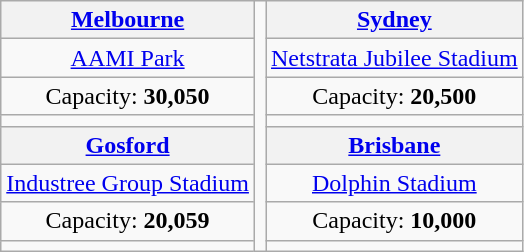<table class="wikitable" style="text-align:center">
<tr>
<th><a href='#'>Melbourne</a></th>
<td rowspan="10"></td>
<th><a href='#'>Sydney</a></th>
</tr>
<tr>
<td><a href='#'>AAMI Park</a></td>
<td><a href='#'>Netstrata Jubilee Stadium</a></td>
</tr>
<tr>
<td>Capacity: <strong>30,050</strong></td>
<td>Capacity: <strong>20,500</strong></td>
</tr>
<tr>
<td></td>
<td></td>
</tr>
<tr>
<th><a href='#'>Gosford</a></th>
<th><a href='#'>Brisbane</a></th>
</tr>
<tr>
<td><a href='#'>Industree Group Stadium</a></td>
<td><a href='#'>Dolphin Stadium</a></td>
</tr>
<tr>
<td>Capacity: <strong>20,059</strong></td>
<td>Capacity: <strong>10,000</strong></td>
</tr>
<tr>
<td></td>
<td></td>
</tr>
</table>
